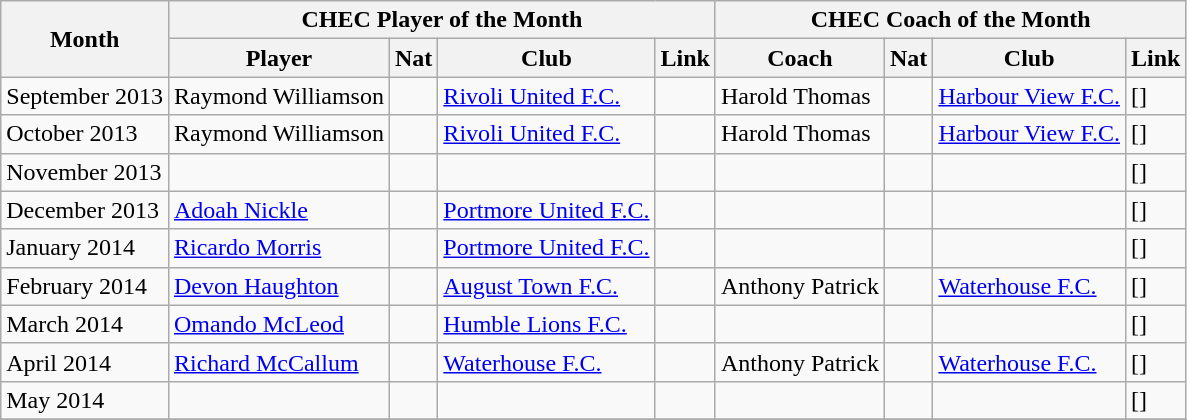<table class="wikitable">
<tr>
<th rowspan="2">Month</th>
<th colspan="4">CHEC Player of the Month</th>
<th colspan="4">CHEC Coach of the Month</th>
</tr>
<tr>
<th>Player</th>
<th>Nat</th>
<th>Club</th>
<th>Link</th>
<th>Coach</th>
<th>Nat</th>
<th>Club</th>
<th>Link</th>
</tr>
<tr>
<td>September 2013</td>
<td>Raymond Williamson</td>
<td></td>
<td><a href='#'>Rivoli United F.C.</a></td>
<td></td>
<td>Harold Thomas</td>
<td></td>
<td><a href='#'>Harbour View F.C.</a></td>
<td>[]</td>
</tr>
<tr>
<td>October 2013</td>
<td>Raymond Williamson</td>
<td></td>
<td><a href='#'>Rivoli United F.C.</a></td>
<td></td>
<td>Harold Thomas</td>
<td></td>
<td><a href='#'>Harbour View F.C.</a></td>
<td>[]</td>
</tr>
<tr>
<td>November 2013</td>
<td></td>
<td></td>
<td></td>
<td></td>
<td></td>
<td></td>
<td></td>
<td>[]</td>
</tr>
<tr>
<td>December 2013</td>
<td><a href='#'>Adoah Nickle</a></td>
<td></td>
<td><a href='#'>Portmore United F.C.</a></td>
<td></td>
<td></td>
<td></td>
<td></td>
<td>[]</td>
</tr>
<tr>
<td>January 2014</td>
<td><a href='#'>Ricardo Morris</a></td>
<td></td>
<td><a href='#'>Portmore United F.C.</a></td>
<td></td>
<td></td>
<td></td>
<td></td>
<td>[]</td>
</tr>
<tr>
<td>February 2014</td>
<td><a href='#'>Devon Haughton</a></td>
<td></td>
<td><a href='#'>August Town F.C.</a></td>
<td></td>
<td>Anthony Patrick</td>
<td></td>
<td><a href='#'>Waterhouse F.C.</a></td>
<td>[]</td>
</tr>
<tr>
<td>March 2014</td>
<td><a href='#'>Omando McLeod</a></td>
<td></td>
<td><a href='#'>Humble Lions F.C.</a></td>
<td></td>
<td></td>
<td></td>
<td></td>
<td>[]</td>
</tr>
<tr>
<td>April 2014</td>
<td><a href='#'>Richard McCallum</a></td>
<td></td>
<td><a href='#'>Waterhouse F.C.</a></td>
<td> </td>
<td>Anthony Patrick</td>
<td></td>
<td><a href='#'>Waterhouse F.C.</a></td>
<td>[]</td>
</tr>
<tr>
<td>May 2014</td>
<td></td>
<td></td>
<td></td>
<td></td>
<td></td>
<td></td>
<td></td>
<td>[]</td>
</tr>
<tr>
</tr>
</table>
